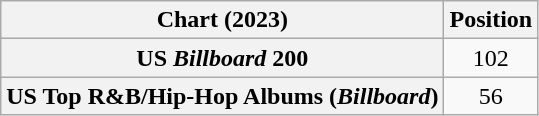<table class="wikitable sortable plainrowheaders" style="text-align:center">
<tr>
<th scope="col">Chart (2023)</th>
<th scope="col">Position</th>
</tr>
<tr>
<th scope="row">US <em>Billboard</em> 200</th>
<td>102</td>
</tr>
<tr>
<th scope="row">US Top R&B/Hip-Hop Albums (<em>Billboard</em>)</th>
<td>56</td>
</tr>
</table>
